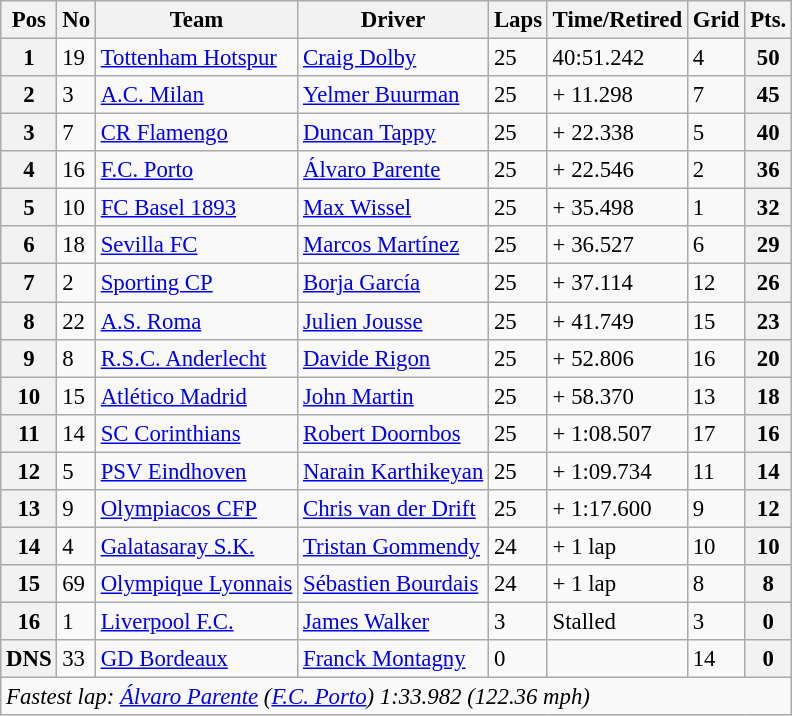<table class="wikitable" style="font-size: 95%">
<tr>
<th>Pos</th>
<th>No</th>
<th>Team</th>
<th>Driver</th>
<th>Laps</th>
<th>Time/Retired</th>
<th>Grid</th>
<th>Pts.</th>
</tr>
<tr>
<th>1</th>
<td>19</td>
<td> <a href='#'>Tottenham Hotspur</a></td>
<td> <a href='#'>Craig Dolby</a></td>
<td>25</td>
<td>40:51.242</td>
<td>4</td>
<th>50</th>
</tr>
<tr>
<th>2</th>
<td>3</td>
<td> <a href='#'>A.C. Milan</a></td>
<td> <a href='#'>Yelmer Buurman</a></td>
<td>25</td>
<td>+ 11.298</td>
<td>7</td>
<th>45</th>
</tr>
<tr>
<th>3</th>
<td>7</td>
<td>  <a href='#'>CR Flamengo</a></td>
<td> <a href='#'>Duncan Tappy</a></td>
<td>25</td>
<td>+ 22.338</td>
<td>5</td>
<th>40</th>
</tr>
<tr>
<th>4</th>
<td>16</td>
<td> <a href='#'>F.C. Porto</a></td>
<td> <a href='#'>Álvaro Parente</a></td>
<td>25</td>
<td>+ 22.546</td>
<td>2</td>
<th>36</th>
</tr>
<tr>
<th>5</th>
<td>10</td>
<td> <a href='#'>FC Basel 1893</a></td>
<td> <a href='#'>Max Wissel</a></td>
<td>25</td>
<td>+ 35.498</td>
<td>1</td>
<th>32</th>
</tr>
<tr>
<th>6</th>
<td>18</td>
<td> <a href='#'>Sevilla FC</a></td>
<td> <a href='#'>Marcos Martínez</a></td>
<td>25</td>
<td>+ 36.527</td>
<td>6</td>
<th>29</th>
</tr>
<tr>
<th>7</th>
<td>2</td>
<td> <a href='#'>Sporting CP</a></td>
<td> <a href='#'>Borja García</a></td>
<td>25</td>
<td>+ 37.114</td>
<td>12</td>
<th>26</th>
</tr>
<tr>
<th>8</th>
<td>22</td>
<td> <a href='#'>A.S. Roma</a></td>
<td> <a href='#'>Julien Jousse</a></td>
<td>25</td>
<td>+ 41.749</td>
<td>15</td>
<th>23</th>
</tr>
<tr>
<th>9</th>
<td>8</td>
<td> <a href='#'>R.S.C. Anderlecht</a></td>
<td> <a href='#'>Davide Rigon</a></td>
<td>25</td>
<td>+ 52.806</td>
<td>16</td>
<th>20</th>
</tr>
<tr>
<th>10</th>
<td>15</td>
<td> <a href='#'>Atlético Madrid</a></td>
<td> <a href='#'>John Martin</a></td>
<td>25</td>
<td>+ 58.370</td>
<td>13</td>
<th>18</th>
</tr>
<tr>
<th>11</th>
<td>14</td>
<td> <a href='#'>SC Corinthians</a></td>
<td> <a href='#'>Robert Doornbos</a></td>
<td>25</td>
<td>+ 1:08.507</td>
<td>17</td>
<th>16</th>
</tr>
<tr>
<th>12</th>
<td>5</td>
<td> <a href='#'>PSV Eindhoven</a></td>
<td> <a href='#'>Narain Karthikeyan</a></td>
<td>25</td>
<td>+ 1:09.734</td>
<td>11</td>
<th>14</th>
</tr>
<tr>
<th>13</th>
<td>9</td>
<td> <a href='#'>Olympiacos CFP</a></td>
<td> <a href='#'>Chris van der Drift</a></td>
<td>25</td>
<td>+ 1:17.600</td>
<td>9</td>
<th>12</th>
</tr>
<tr>
<th>14</th>
<td>4</td>
<td> <a href='#'>Galatasaray S.K.</a></td>
<td> <a href='#'>Tristan Gommendy</a></td>
<td>24</td>
<td>+ 1 lap</td>
<td>10</td>
<th>10</th>
</tr>
<tr>
<th>15</th>
<td>69</td>
<td> <a href='#'>Olympique Lyonnais</a></td>
<td> <a href='#'>Sébastien Bourdais</a></td>
<td>24</td>
<td>+ 1 lap</td>
<td>8</td>
<th>8</th>
</tr>
<tr>
<th>16</th>
<td>1</td>
<td> <a href='#'>Liverpool F.C.</a></td>
<td> <a href='#'>James Walker</a></td>
<td>3</td>
<td>Stalled</td>
<td>3</td>
<th>0</th>
</tr>
<tr>
<th>DNS</th>
<td>33</td>
<td> <a href='#'>GD Bordeaux</a></td>
<td> <a href='#'>Franck Montagny</a></td>
<td>0</td>
<td></td>
<td>14</td>
<th>0</th>
</tr>
<tr>
<td colspan=8><em>Fastest lap: <a href='#'>Álvaro Parente</a> (<a href='#'>F.C. Porto</a>) 1:33.982 (122.36 mph)</em></td>
</tr>
</table>
